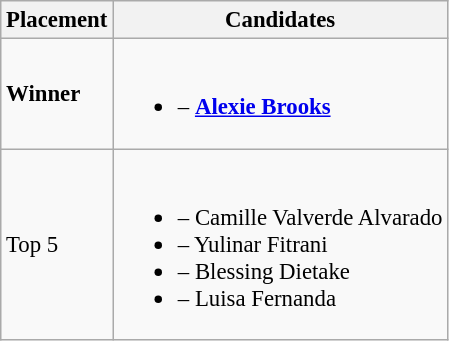<table class="wikitable sortable" style="font-size:95%;">
<tr>
<th>Placement</th>
<th>Candidates</th>
</tr>
<tr>
<td><strong>Winner</strong></td>
<td><br><ul><li> – <strong><a href='#'>Alexie Brooks</a></strong></li></ul></td>
</tr>
<tr>
<td>Top 5</td>
<td><br><ul><li> – Camille Valverde Alvarado</li><li> – Yulinar Fitrani</li><li> – Blessing Dietake</li><li> – Luisa Fernanda</li></ul></td>
</tr>
</table>
